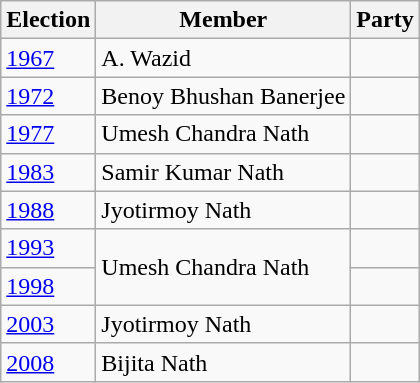<table class="wikitable sortable">
<tr>
<th>Election</th>
<th>Member</th>
<th colspan=2>Party</th>
</tr>
<tr>
<td><a href='#'>1967</a></td>
<td>A. Wazid</td>
<td></td>
</tr>
<tr>
<td><a href='#'>1972</a></td>
<td>Benoy Bhushan Banerjee</td>
</tr>
<tr>
<td><a href='#'>1977</a></td>
<td>Umesh Chandra Nath</td>
<td></td>
</tr>
<tr>
<td><a href='#'>1983</a></td>
<td>Samir Kumar Nath</td>
</tr>
<tr>
<td><a href='#'>1988</a></td>
<td>Jyotirmoy Nath</td>
<td></td>
</tr>
<tr>
<td><a href='#'>1993</a></td>
<td rowspan=2>Umesh Chandra Nath</td>
<td></td>
</tr>
<tr>
<td><a href='#'>1998</a></td>
</tr>
<tr>
<td><a href='#'>2003</a></td>
<td>Jyotirmoy Nath</td>
<td></td>
</tr>
<tr>
<td><a href='#'>2008</a></td>
<td>Bijita Nath</td>
<td></td>
</tr>
</table>
